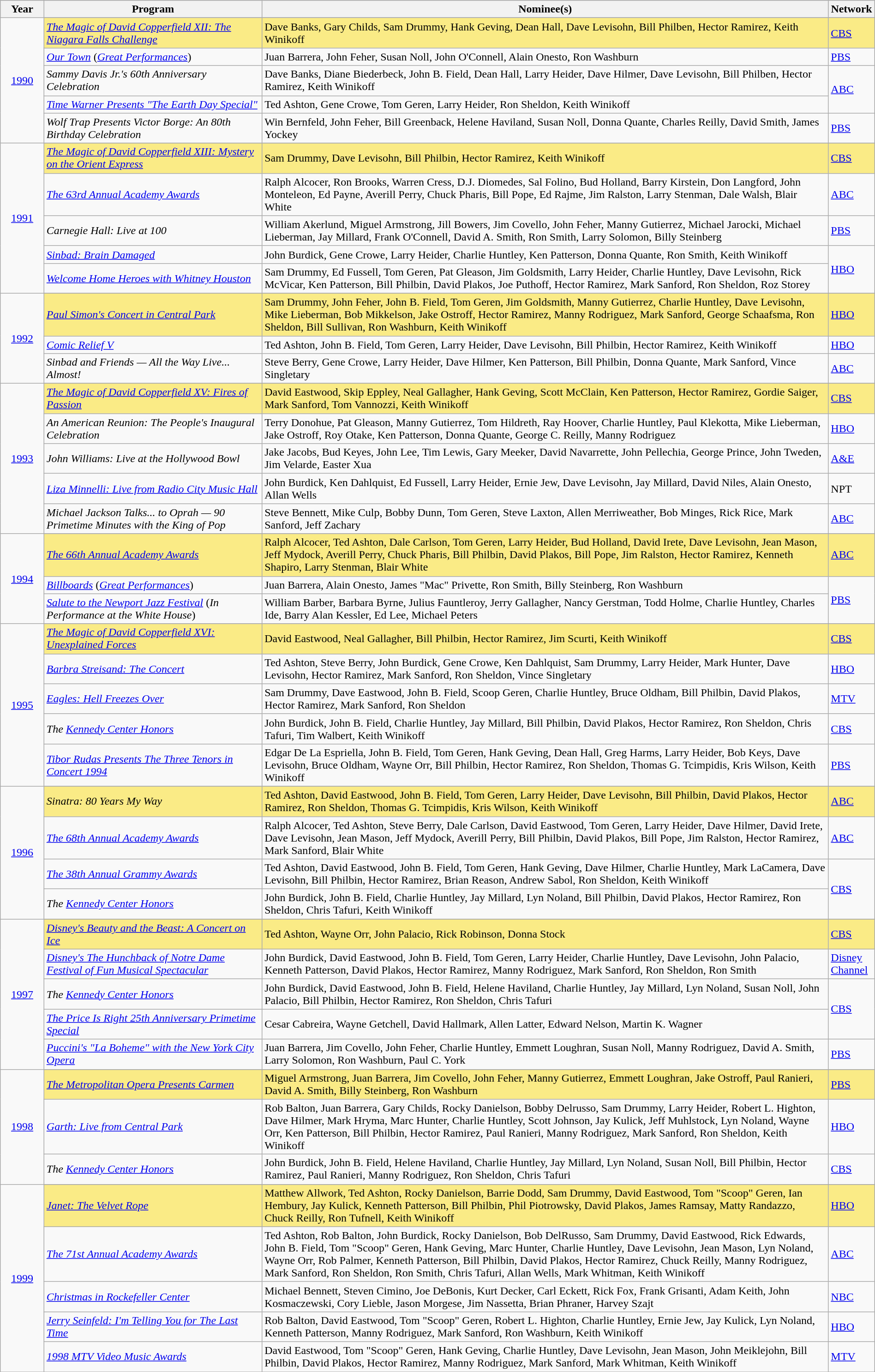<table class="wikitable" style="width:100%">
<tr bgcolor="#bebebe">
<th width="5%">Year</th>
<th width="25%">Program</th>
<th width="65%">Nominee(s)</th>
<th width="5%">Network</th>
</tr>
<tr>
<td rowspan="6" style="text-align:center"><a href='#'>1990</a><br></td>
</tr>
<tr style="background:#FAEB86;">
<td><em><a href='#'>The Magic of David Copperfield XII: The Niagara Falls Challenge</a></em></td>
<td>Dave Banks, Gary Childs, Sam Drummy, Hank Geving, Dean Hall, Dave Levisohn, Bill Philben, Hector Ramirez, Keith Winikoff</td>
<td><a href='#'>CBS</a></td>
</tr>
<tr>
<td><em><a href='#'>Our Town</a></em> (<em><a href='#'>Great Performances</a></em>)</td>
<td>Juan Barrera, John Feher, Susan Noll, John O'Connell, Alain Onesto, Ron Washburn</td>
<td><a href='#'>PBS</a></td>
</tr>
<tr>
<td><em>Sammy Davis Jr.'s 60th Anniversary Celebration</em></td>
<td>Dave Banks, Diane Biederbeck, John B. Field, Dean Hall, Larry Heider, Dave Hilmer, Dave Levisohn, Bill Philben, Hector Ramirez, Keith Winikoff</td>
<td rowspan=2><a href='#'>ABC</a></td>
</tr>
<tr>
<td><em><a href='#'>Time Warner Presents "The Earth Day Special"</a></em></td>
<td>Ted Ashton, Gene Crowe, Tom Geren, Larry Heider, Ron Sheldon, Keith Winikoff</td>
</tr>
<tr>
<td><em>Wolf Trap Presents Victor Borge: An 80th Birthday Celebration</em></td>
<td>Win Bernfeld, John Feher, Bill Greenback, Helene Haviland, Susan Noll, Donna Quante, Charles Reilly, David Smith, James Yockey</td>
<td><a href='#'>PBS</a></td>
</tr>
<tr>
<td rowspan="6" style="text-align:center"><a href='#'>1991</a><br></td>
</tr>
<tr style="background:#FAEB86;">
<td><em><a href='#'>The Magic of David Copperfield XIII: Mystery on the Orient Express</a></em></td>
<td>Sam Drummy, Dave Levisohn, Bill Philbin, Hector Ramirez, Keith Winikoff</td>
<td><a href='#'>CBS</a></td>
</tr>
<tr>
<td><em><a href='#'>The 63rd Annual Academy Awards</a></em></td>
<td>Ralph Alcocer, Ron Brooks, Warren Cress, D.J. Diomedes, Sal Folino, Bud Holland, Barry Kirstein, Don Langford, John Monteleon, Ed Payne, Averill Perry, Chuck Pharis, Bill Pope, Ed Rajme, Jim Ralston, Larry Stenman, Dale Walsh, Blair White</td>
<td><a href='#'>ABC</a></td>
</tr>
<tr>
<td><em>Carnegie Hall: Live at 100</em></td>
<td>William Akerlund, Miguel Armstrong, Jill Bowers, Jim Covello, John Feher, Manny Gutierrez, Michael Jarocki, Michael Lieberman, Jay Millard, Frank O'Connell, David A. Smith, Ron Smith, Larry Solomon, Billy Steinberg</td>
<td><a href='#'>PBS</a></td>
</tr>
<tr>
<td><em><a href='#'>Sinbad: Brain Damaged</a></em></td>
<td>John Burdick, Gene Crowe, Larry Heider, Charlie Huntley, Ken Patterson, Donna Quante, Ron Smith, Keith Winikoff</td>
<td rowspan=2><a href='#'>HBO</a></td>
</tr>
<tr>
<td><em><a href='#'>Welcome Home Heroes with Whitney Houston</a></em></td>
<td>Sam Drummy, Ed Fussell, Tom Geren, Pat Gleason, Jim Goldsmith, Larry Heider, Charlie Huntley, Dave Levisohn, Rick McVicar, Ken Patterson, Bill Philbin, David Plakos, Joe Puthoff, Hector Ramirez, Mark Sanford, Ron Sheldon, Roz Storey</td>
</tr>
<tr>
<td rowspan="4" style="text-align:center"><a href='#'>1992</a><br></td>
</tr>
<tr style="background:#FAEB86;">
<td><em><a href='#'>Paul Simon's Concert in Central Park</a></em></td>
<td>Sam Drummy, John Feher, John B. Field, Tom Geren, Jim Goldsmith, Manny Gutierrez, Charlie Huntley, Dave Levisohn, Mike Lieberman, Bob Mikkelson, Jake Ostroff, Hector Ramirez, Manny Rodriguez, Mark Sanford, George Schaafsma, Ron Sheldon, Bill Sullivan, Ron Washburn, Keith Winikoff</td>
<td><a href='#'>HBO</a></td>
</tr>
<tr>
<td><em><a href='#'>Comic Relief V</a></em></td>
<td>Ted Ashton, John B. Field, Tom Geren, Larry Heider, Dave Levisohn, Bill Philbin, Hector Ramirez, Keith Winikoff</td>
<td><a href='#'>HBO</a></td>
</tr>
<tr>
<td><em>Sinbad and Friends — All the Way Live... Almost!</em></td>
<td>Steve Berry, Gene Crowe, Larry Heider, Dave Hilmer, Ken Patterson, Bill Philbin, Donna Quante, Mark Sanford, Vince Singletary</td>
<td><a href='#'>ABC</a></td>
</tr>
<tr>
<td rowspan="6" style="text-align:center"><a href='#'>1993</a><br></td>
</tr>
<tr style="background:#FAEB86;">
<td><em><a href='#'>The Magic of David Copperfield XV: Fires of Passion</a></em></td>
<td>David Eastwood, Skip Eppley, Neal Gallagher, Hank Geving, Scott McClain, Ken Patterson, Hector Ramirez, Gordie Saiger, Mark Sanford, Tom Vannozzi, Keith Winikoff</td>
<td><a href='#'>CBS</a></td>
</tr>
<tr>
<td><em>An American Reunion: The People's Inaugural Celebration</em></td>
<td>Terry Donohue, Pat Gleason, Manny Gutierrez, Tom Hildreth, Ray Hoover, Charlie Huntley, Paul Klekotta, Mike Lieberman, Jake Ostroff, Roy Otake, Ken Patterson, Donna Quante, George C. Reilly, Manny Rodriguez</td>
<td><a href='#'>HBO</a></td>
</tr>
<tr>
<td><em>John Williams: Live at the Hollywood Bowl</em></td>
<td>Jake Jacobs, Bud Keyes, John Lee, Tim Lewis, Gary Meeker, David Navarrette, John Pellechia, George Prince, John Tweden, Jim Velarde, Easter Xua</td>
<td><a href='#'>A&E</a></td>
</tr>
<tr>
<td><em><a href='#'>Liza Minnelli: Live from Radio City Music Hall</a></em></td>
<td>John Burdick, Ken Dahlquist, Ed Fussell, Larry Heider, Ernie Jew, Dave Levisohn, Jay Millard, David Niles, Alain Onesto, Allan Wells</td>
<td>NPT</td>
</tr>
<tr>
<td><em>Michael Jackson Talks... to Oprah — 90 Primetime Minutes with the King of Pop</em></td>
<td>Steve Bennett, Mike Culp, Bobby Dunn, Tom Geren, Steve Laxton, Allen Merriweather, Bob Minges, Rick Rice, Mark Sanford, Jeff Zachary</td>
<td><a href='#'>ABC</a></td>
</tr>
<tr>
<td rowspan="4" style="text-align:center"><a href='#'>1994</a><br></td>
</tr>
<tr style="background:#FAEB86;">
<td><em><a href='#'>The 66th Annual Academy Awards</a></em></td>
<td>Ralph Alcocer, Ted Ashton, Dale Carlson, Tom Geren, Larry Heider, Bud Holland, David Irete, Dave Levisohn, Jean Mason, Jeff Mydock, Averill Perry, Chuck Pharis, Bill Philbin, David Plakos, Bill Pope, Jim Ralston, Hector Ramirez, Kenneth Shapiro, Larry Stenman, Blair White</td>
<td><a href='#'>ABC</a></td>
</tr>
<tr>
<td><em><a href='#'>Billboards</a></em> (<em><a href='#'>Great Performances</a></em>)</td>
<td>Juan Barrera, Alain Onesto, James "Mac" Privette, Ron Smith, Billy Steinberg, Ron Washburn</td>
<td rowspan=2><a href='#'>PBS</a></td>
</tr>
<tr>
<td><em><a href='#'>Salute to the Newport Jazz Festival</a></em> (<em>In Performance at the White House</em>)</td>
<td>William Barber, Barbara Byrne, Julius Fauntleroy, Jerry Gallagher, Nancy Gerstman, Todd Holme, Charlie Huntley, Charles Ide, Barry Alan Kessler, Ed Lee, Michael Peters</td>
</tr>
<tr>
<td rowspan="6" style="text-align:center"><a href='#'>1995</a><br></td>
</tr>
<tr style="background:#FAEB86;">
<td><em><a href='#'>The Magic of David Copperfield XVI: Unexplained Forces</a></em></td>
<td>David Eastwood, Neal Gallagher, Bill Philbin, Hector Ramirez, Jim Scurti, Keith Winikoff</td>
<td><a href='#'>CBS</a></td>
</tr>
<tr>
<td><em><a href='#'>Barbra Streisand: The Concert</a></em></td>
<td>Ted Ashton, Steve Berry, John Burdick, Gene Crowe, Ken Dahlquist, Sam Drummy, Larry Heider, Mark Hunter, Dave Levisohn, Hector Ramirez, Mark Sanford, Ron Sheldon, Vince Singletary</td>
<td><a href='#'>HBO</a></td>
</tr>
<tr>
<td><em><a href='#'>Eagles: Hell Freezes Over</a></em></td>
<td>Sam Drummy, Dave Eastwood, John B. Field, Scoop Geren, Charlie Huntley, Bruce Oldham, Bill Philbin, David Plakos, Hector Ramirez, Mark Sanford, Ron Sheldon</td>
<td><a href='#'>MTV</a></td>
</tr>
<tr>
<td><em>The <a href='#'>Kennedy Center Honors</a></em></td>
<td>John Burdick, John B. Field, Charlie Huntley, Jay Millard, Bill Philbin, David Plakos, Hector Ramirez, Ron Sheldon, Chris Tafuri, Tim Walbert, Keith Winikoff</td>
<td><a href='#'>CBS</a></td>
</tr>
<tr>
<td><em><a href='#'>Tibor Rudas Presents The Three Tenors in Concert 1994</a></em></td>
<td>Edgar De La Espriella, John B. Field, Tom Geren, Hank Geving, Dean Hall, Greg Harms, Larry Heider, Bob Keys, Dave Levisohn, Bruce Oldham, Wayne Orr, Bill Philbin, Hector Ramirez, Ron Sheldon, Thomas G. Tcimpidis, Kris Wilson, Keith Winikoff</td>
<td><a href='#'>PBS</a></td>
</tr>
<tr>
<td rowspan="5" style="text-align:center"><a href='#'>1996</a><br></td>
</tr>
<tr style="background:#FAEB86;">
<td><em>Sinatra: 80 Years My Way</em></td>
<td>Ted Ashton, David Eastwood, John B. Field, Tom Geren, Larry Heider, Dave Levisohn, Bill Philbin, David Plakos, Hector Ramirez, Ron Sheldon, Thomas G. Tcimpidis, Kris Wilson, Keith Winikoff</td>
<td><a href='#'>ABC</a></td>
</tr>
<tr>
<td><em><a href='#'>The 68th Annual Academy Awards</a></em></td>
<td>Ralph Alcocer, Ted Ashton, Steve Berry, Dale Carlson, David Eastwood, Tom Geren, Larry Heider, Dave Hilmer, David Irete, Dave Levisohn, Jean Mason, Jeff Mydock, Averill Perry, Bill Philbin, David Plakos, Bill Pope, Jim Ralston, Hector Ramirez, Mark Sanford, Blair White</td>
<td><a href='#'>ABC</a></td>
</tr>
<tr>
<td><em><a href='#'>The 38th Annual Grammy Awards</a></em></td>
<td>Ted Ashton, David Eastwood, John B. Field, Tom Geren, Hank Geving, Dave Hilmer, Charlie Huntley, Mark LaCamera, Dave Levisohn, Bill Philbin, Hector Ramirez, Brian Reason, Andrew Sabol, Ron Sheldon, Keith Winikoff</td>
<td rowspan=2><a href='#'>CBS</a></td>
</tr>
<tr>
<td><em>The <a href='#'>Kennedy Center Honors</a></em></td>
<td>John Burdick, John B. Field, Charlie Huntley, Jay Millard, Lyn Noland, Bill Philbin, David Plakos, Hector Ramirez, Ron Sheldon, Chris Tafuri, Keith Winikoff</td>
</tr>
<tr>
<td rowspan="6" style="text-align:center"><a href='#'>1997</a><br></td>
</tr>
<tr style="background:#FAEB86;">
<td><em><a href='#'>Disney's Beauty and the Beast: A Concert on Ice</a></em></td>
<td>Ted Ashton, Wayne Orr, John Palacio, Rick Robinson, Donna Stock</td>
<td><a href='#'>CBS</a></td>
</tr>
<tr>
<td><em><a href='#'>Disney's The Hunchback of Notre Dame Festival of Fun Musical Spectacular</a></em></td>
<td>John Burdick, David Eastwood, John B. Field, Tom Geren, Larry Heider, Charlie Huntley, Dave Levisohn, John Palacio, Kenneth Patterson, David Plakos, Hector Ramirez, Manny Rodriguez, Mark Sanford, Ron Sheldon, Ron Smith</td>
<td><a href='#'>Disney Channel</a></td>
</tr>
<tr>
<td><em>The <a href='#'>Kennedy Center Honors</a></em></td>
<td>John Burdick, David Eastwood, John B. Field, Helene Haviland, Charlie Huntley, Jay Millard, Lyn Noland, Susan Noll, John Palacio, Bill Philbin, Hector Ramirez, Ron Sheldon, Chris Tafuri</td>
<td rowspan=2><a href='#'>CBS</a></td>
</tr>
<tr>
<td><em><a href='#'>The Price Is Right 25th Anniversary Primetime Special</a></em></td>
<td>Cesar Cabreira, Wayne Getchell, David Hallmark, Allen Latter, Edward Nelson, Martin K. Wagner</td>
</tr>
<tr>
<td><em><a href='#'>Puccini's "La Boheme" with the New York City Opera</a></em></td>
<td>Juan Barrera, Jim Covello, John Feher, Charlie Huntley, Emmett Loughran, Susan Noll, Manny Rodriguez, David A. Smith, Larry Solomon, Ron Washburn, Paul C. York</td>
<td><a href='#'>PBS</a></td>
</tr>
<tr>
<td rowspan="4" style="text-align:center"><a href='#'>1998</a><br></td>
</tr>
<tr style="background:#FAEB86;">
<td><em><a href='#'>The Metropolitan Opera Presents Carmen</a></em></td>
<td>Miguel Armstrong, Juan Barrera, Jim Covello, John Feher, Manny Gutierrez, Emmett Loughran, Jake Ostroff, Paul Ranieri, David A. Smith, Billy Steinberg, Ron Washburn</td>
<td><a href='#'>PBS</a></td>
</tr>
<tr>
<td><em><a href='#'>Garth: Live from Central Park</a></em></td>
<td>Rob Balton, Juan Barrera, Gary Childs, Rocky Danielson, Bobby Delrusso, Sam Drummy, Larry Heider, Robert L. Highton, Dave Hilmer, Mark Hryma, Marc Hunter, Charlie Huntley, Scott Johnson, Jay Kulick, Jeff Muhlstock, Lyn Noland, Wayne Orr, Ken Patterson, Bill Philbin, Hector Ramirez, Paul Ranieri, Manny Rodriguez, Mark Sanford, Ron Sheldon, Keith Winikoff</td>
<td><a href='#'>HBO</a></td>
</tr>
<tr>
<td><em>The <a href='#'>Kennedy Center Honors</a></em></td>
<td>John Burdick, John B. Field, Helene Haviland, Charlie Huntley, Jay Millard, Lyn Noland, Susan Noll, Bill Philbin, Hector Ramirez, Paul Ranieri, Manny Rodriguez, Ron Sheldon, Chris Tafuri</td>
<td><a href='#'>CBS</a></td>
</tr>
<tr>
<td rowspan="6" style="text-align:center"><a href='#'>1999</a><br></td>
</tr>
<tr style="background:#FAEB86;">
<td><em><a href='#'>Janet: The Velvet Rope</a></em></td>
<td>Matthew Allwork, Ted Ashton, Rocky Danielson, Barrie Dodd, Sam Drummy, David Eastwood, Tom "Scoop" Geren, Ian Hembury, Jay Kulick, Kenneth Patterson, Bill Philbin, Phil Piotrowsky, David Plakos, James Ramsay, Matty Randazzo, Chuck Reilly, Ron Tufnell, Keith Winikoff</td>
<td><a href='#'>HBO</a></td>
</tr>
<tr>
<td><em><a href='#'>The 71st Annual Academy Awards</a></em></td>
<td>Ted Ashton, Rob Balton, John Burdick, Rocky Danielson, Bob DelRusso, Sam Drummy, David Eastwood, Rick Edwards, John B. Field, Tom "Scoop" Geren, Hank Geving, Marc Hunter, Charlie Huntley, Dave Levisohn, Jean Mason, Lyn Noland, Wayne Orr, Rob Palmer, Kenneth Patterson, Bill Philbin, David Plakos, Hector Ramirez, Chuck Reilly, Manny Rodriguez, Mark Sanford, Ron Sheldon, Ron Smith, Chris Tafuri, Allan Wells, Mark Whitman, Keith Winikoff</td>
<td><a href='#'>ABC</a></td>
</tr>
<tr>
<td><em><a href='#'>Christmas in Rockefeller Center</a></em></td>
<td>Michael Bennett, Steven Cimino, Joe DeBonis, Kurt Decker, Carl Eckett, Rick Fox, Frank Grisanti, Adam Keith, John Kosmaczewski, Cory Lieble, Jason Morgese, Jim Nassetta, Brian Phraner, Harvey Szajt</td>
<td><a href='#'>NBC</a></td>
</tr>
<tr>
<td><em><a href='#'>Jerry Seinfeld: I'm Telling You for The Last Time</a></em></td>
<td>Rob Balton, David Eastwood, Tom "Scoop" Geren, Robert L. Highton, Charlie Huntley, Ernie Jew, Jay Kulick, Lyn Noland, Kenneth Patterson, Manny Rodriguez, Mark Sanford, Ron Washburn, Keith Winikoff</td>
<td><a href='#'>HBO</a></td>
</tr>
<tr>
<td><em><a href='#'>1998 MTV Video Music Awards</a></em></td>
<td>David Eastwood, Tom "Scoop" Geren, Hank Geving, Charlie Huntley, Dave Levisohn, Jean Mason, John Meiklejohn, Bill Philbin, David Plakos, Hector Ramirez, Manny Rodriguez, Mark Sanford, Mark Whitman, Keith Winikoff</td>
<td><a href='#'>MTV</a></td>
</tr>
<tr>
</tr>
</table>
